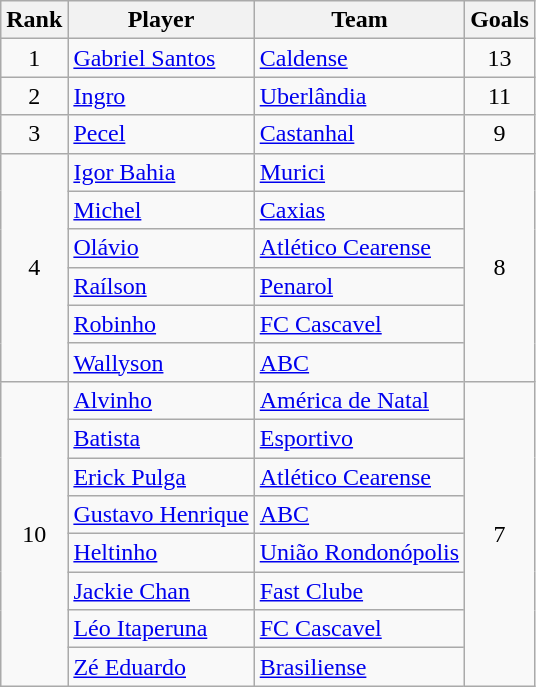<table class="wikitable" style="text-align:left">
<tr>
<th>Rank</th>
<th>Player</th>
<th>Team</th>
<th>Goals</th>
</tr>
<tr>
<td align=center>1</td>
<td><a href='#'>Gabriel Santos</a></td>
<td> <a href='#'>Caldense</a></td>
<td align=center>13</td>
</tr>
<tr>
<td align=center>2</td>
<td><a href='#'>Ingro</a></td>
<td> <a href='#'>Uberlândia</a></td>
<td align=center>11</td>
</tr>
<tr>
<td align=center>3</td>
<td><a href='#'>Pecel</a></td>
<td> <a href='#'>Castanhal</a></td>
<td align=center>9</td>
</tr>
<tr>
<td align=center rowspan=6>4</td>
<td><a href='#'>Igor Bahia</a></td>
<td> <a href='#'>Murici</a></td>
<td align=center rowspan=6>8</td>
</tr>
<tr>
<td><a href='#'>Michel</a></td>
<td> <a href='#'>Caxias</a></td>
</tr>
<tr>
<td><a href='#'>Olávio</a></td>
<td> <a href='#'>Atlético Cearense</a></td>
</tr>
<tr>
<td><a href='#'>Raílson</a></td>
<td> <a href='#'>Penarol</a></td>
</tr>
<tr>
<td><a href='#'>Robinho</a></td>
<td> <a href='#'>FC Cascavel</a></td>
</tr>
<tr>
<td><a href='#'>Wallyson</a></td>
<td> <a href='#'>ABC</a></td>
</tr>
<tr>
<td align=center rowspan=8>10</td>
<td><a href='#'>Alvinho</a></td>
<td> <a href='#'>América de Natal</a></td>
<td align=center rowspan=8>7</td>
</tr>
<tr>
<td><a href='#'>Batista</a></td>
<td> <a href='#'>Esportivo</a></td>
</tr>
<tr>
<td><a href='#'>Erick Pulga</a></td>
<td> <a href='#'>Atlético Cearense</a></td>
</tr>
<tr>
<td><a href='#'>Gustavo Henrique</a></td>
<td> <a href='#'>ABC</a></td>
</tr>
<tr>
<td><a href='#'>Heltinho</a></td>
<td> <a href='#'>União Rondonópolis</a></td>
</tr>
<tr>
<td><a href='#'>Jackie Chan</a></td>
<td> <a href='#'>Fast Clube</a></td>
</tr>
<tr>
<td><a href='#'>Léo Itaperuna</a></td>
<td> <a href='#'>FC Cascavel</a></td>
</tr>
<tr>
<td><a href='#'>Zé Eduardo</a></td>
<td> <a href='#'>Brasiliense</a></td>
</tr>
</table>
